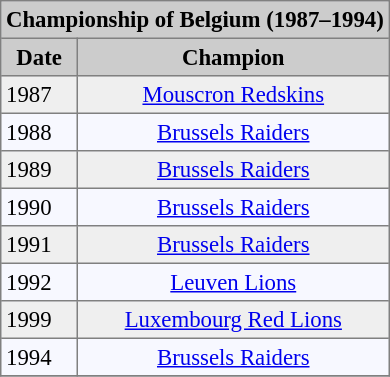<table bgcolor="#f7f8ff" cellpadding="3" cellspacing="0" border="1" style="font-size: 95%; border: gray solid 1px; border-collapse: collapse">
<tr bgcolor="#CCCCCC">
<th colspan=5><strong>Championship of Belgium (1987–1994)</strong></th>
</tr>
<tr bgcolor="#CCCCCC">
<th>Date</th>
<th colspan=4>Champion</th>
</tr>
<tr bgcolor="#EFEFEF">
<td>1987</td>
<td colspan=4 align=center><a href='#'>Mouscron Redskins</a></td>
</tr>
<tr>
<td>1988</td>
<td colspan=4 align=center><a href='#'>Brussels Raiders</a></td>
</tr>
<tr bgcolor="#EFEFEF">
<td>1989</td>
<td colspan=4 align=center><a href='#'>Brussels Raiders</a></td>
</tr>
<tr>
<td>1990</td>
<td colspan=4 align=center><a href='#'>Brussels Raiders</a></td>
</tr>
<tr bgcolor="#EFEFEF">
<td>1991</td>
<td colspan=4 align=center><a href='#'>Brussels Raiders</a></td>
</tr>
<tr>
<td>1992</td>
<td colspan=4 align=center><a href='#'>Leuven Lions</a></td>
</tr>
<tr bgcolor="#EFEFEF">
<td>1999</td>
<td colspan=4 align=center><a href='#'>Luxembourg Red Lions</a></td>
</tr>
<tr>
<td>1994</td>
<td colspan=4 align=center><a href='#'>Brussels Raiders</a></td>
</tr>
<tr>
</tr>
</table>
